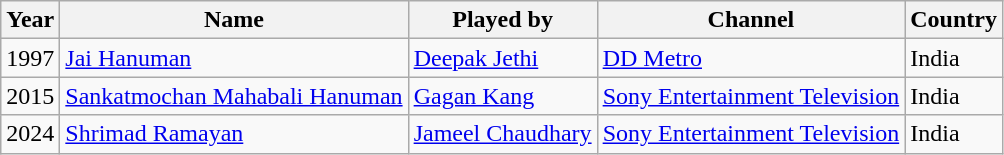<table class="wikitable sortable">
<tr>
<th>Year</th>
<th>Name</th>
<th>Played by</th>
<th>Channel</th>
<th>Country</th>
</tr>
<tr>
<td>1997</td>
<td><a href='#'>Jai Hanuman</a></td>
<td><a href='#'>Deepak Jethi</a></td>
<td><a href='#'>DD Metro</a></td>
<td>India</td>
</tr>
<tr>
<td>2015</td>
<td><a href='#'>Sankatmochan Mahabali Hanuman</a></td>
<td><a href='#'>Gagan Kang</a></td>
<td><a href='#'>Sony Entertainment Television</a></td>
<td>India</td>
</tr>
<tr>
<td>2024</td>
<td><a href='#'>Shrimad Ramayan</a></td>
<td><a href='#'>Jameel Chaudhary</a></td>
<td><a href='#'>Sony Entertainment Television</a></td>
<td>India</td>
</tr>
</table>
